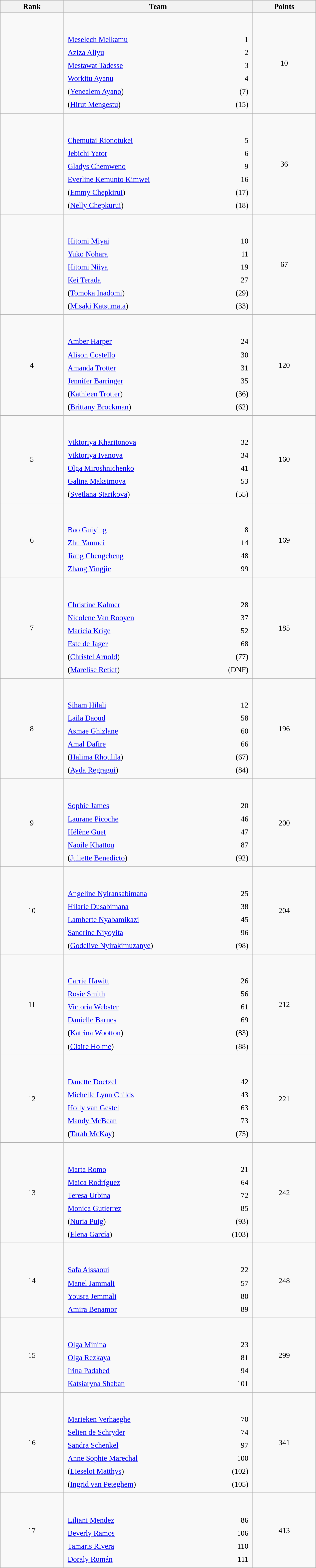<table class="wikitable sortable" style=" text-align:center; font-size:95%;" width="50%">
<tr>
<th width=10%>Rank</th>
<th width=30%>Team</th>
<th width=10%>Points</th>
</tr>
<tr>
<td align=center></td>
<td align=left> <br><br><table width=100%>
<tr>
<td align=left style="border:0"><a href='#'>Meselech Melkamu</a></td>
<td align=right style="border:0">1</td>
</tr>
<tr>
<td align=left style="border:0"><a href='#'>Aziza Aliyu</a></td>
<td align=right style="border:0">2</td>
</tr>
<tr>
<td align=left style="border:0"><a href='#'>Mestawat Tadesse</a></td>
<td align=right style="border:0">3</td>
</tr>
<tr>
<td align=left style="border:0"><a href='#'>Workitu Ayanu</a></td>
<td align=right style="border:0">4</td>
</tr>
<tr>
<td align=left style="border:0">(<a href='#'>Yenealem Ayano</a>)</td>
<td align=right style="border:0">(7)</td>
</tr>
<tr>
<td align=left style="border:0">(<a href='#'>Hirut Mengestu</a>)</td>
<td align=right style="border:0">(15)</td>
</tr>
</table>
</td>
<td>10</td>
</tr>
<tr>
<td align=center></td>
<td align=left> <br><br><table width=100%>
<tr>
<td align=left style="border:0"><a href='#'>Chemutai Rionotukei</a></td>
<td align=right style="border:0">5</td>
</tr>
<tr>
<td align=left style="border:0"><a href='#'>Jebichi Yator</a></td>
<td align=right style="border:0">6</td>
</tr>
<tr>
<td align=left style="border:0"><a href='#'>Gladys Chemweno</a></td>
<td align=right style="border:0">9</td>
</tr>
<tr>
<td align=left style="border:0"><a href='#'>Everline Kemunto Kimwei</a></td>
<td align=right style="border:0">16</td>
</tr>
<tr>
<td align=left style="border:0">(<a href='#'>Emmy Chepkirui</a>)</td>
<td align=right style="border:0">(17)</td>
</tr>
<tr>
<td align=left style="border:0">(<a href='#'>Nelly Chepkurui</a>)</td>
<td align=right style="border:0">(18)</td>
</tr>
</table>
</td>
<td>36</td>
</tr>
<tr>
<td align=center></td>
<td align=left> <br><br><table width=100%>
<tr>
<td align=left style="border:0"><a href='#'>Hitomi Miyai</a></td>
<td align=right style="border:0">10</td>
</tr>
<tr>
<td align=left style="border:0"><a href='#'>Yuko Nohara</a></td>
<td align=right style="border:0">11</td>
</tr>
<tr>
<td align=left style="border:0"><a href='#'>Hitomi Niiya</a></td>
<td align=right style="border:0">19</td>
</tr>
<tr>
<td align=left style="border:0"><a href='#'>Kei Terada</a></td>
<td align=right style="border:0">27</td>
</tr>
<tr>
<td align=left style="border:0">(<a href='#'>Tomoka Inadomi</a>)</td>
<td align=right style="border:0">(29)</td>
</tr>
<tr>
<td align=left style="border:0">(<a href='#'>Misaki Katsumata</a>)</td>
<td align=right style="border:0">(33)</td>
</tr>
</table>
</td>
<td>67</td>
</tr>
<tr>
<td align=center>4</td>
<td align=left> <br><br><table width=100%>
<tr>
<td align=left style="border:0"><a href='#'>Amber Harper</a></td>
<td align=right style="border:0">24</td>
</tr>
<tr>
<td align=left style="border:0"><a href='#'>Alison Costello</a></td>
<td align=right style="border:0">30</td>
</tr>
<tr>
<td align=left style="border:0"><a href='#'>Amanda Trotter</a></td>
<td align=right style="border:0">31</td>
</tr>
<tr>
<td align=left style="border:0"><a href='#'>Jennifer Barringer</a></td>
<td align=right style="border:0">35</td>
</tr>
<tr>
<td align=left style="border:0">(<a href='#'>Kathleen Trotter</a>)</td>
<td align=right style="border:0">(36)</td>
</tr>
<tr>
<td align=left style="border:0">(<a href='#'>Brittany Brockman</a>)</td>
<td align=right style="border:0">(62)</td>
</tr>
</table>
</td>
<td>120</td>
</tr>
<tr>
<td align=center>5</td>
<td align=left> <br><br><table width=100%>
<tr>
<td align=left style="border:0"><a href='#'>Viktoriya Kharitonova</a></td>
<td align=right style="border:0">32</td>
</tr>
<tr>
<td align=left style="border:0"><a href='#'>Viktoriya Ivanova</a></td>
<td align=right style="border:0">34</td>
</tr>
<tr>
<td align=left style="border:0"><a href='#'>Olga Miroshnichenko</a></td>
<td align=right style="border:0">41</td>
</tr>
<tr>
<td align=left style="border:0"><a href='#'>Galina Maksimova</a></td>
<td align=right style="border:0">53</td>
</tr>
<tr>
<td align=left style="border:0">(<a href='#'>Svetlana Starikova</a>)</td>
<td align=right style="border:0">(55)</td>
</tr>
</table>
</td>
<td>160</td>
</tr>
<tr>
<td align=center>6</td>
<td align=left> <br><br><table width=100%>
<tr>
<td align=left style="border:0"><a href='#'>Bao Guiying</a></td>
<td align=right style="border:0">8</td>
</tr>
<tr>
<td align=left style="border:0"><a href='#'>Zhu Yanmei</a></td>
<td align=right style="border:0">14</td>
</tr>
<tr>
<td align=left style="border:0"><a href='#'>Jiang Chengcheng</a></td>
<td align=right style="border:0">48</td>
</tr>
<tr>
<td align=left style="border:0"><a href='#'>Zhang Yingjie</a></td>
<td align=right style="border:0">99</td>
</tr>
</table>
</td>
<td>169</td>
</tr>
<tr>
<td align=center>7</td>
<td align=left> <br><br><table width=100%>
<tr>
<td align=left style="border:0"><a href='#'>Christine Kalmer</a></td>
<td align=right style="border:0">28</td>
</tr>
<tr>
<td align=left style="border:0"><a href='#'>Nicolene Van Rooyen</a></td>
<td align=right style="border:0">37</td>
</tr>
<tr>
<td align=left style="border:0"><a href='#'>Maricia Krige</a></td>
<td align=right style="border:0">52</td>
</tr>
<tr>
<td align=left style="border:0"><a href='#'>Este de Jager</a></td>
<td align=right style="border:0">68</td>
</tr>
<tr>
<td align=left style="border:0">(<a href='#'>Christel Arnold</a>)</td>
<td align=right style="border:0">(77)</td>
</tr>
<tr>
<td align=left style="border:0">(<a href='#'>Marelise Retief</a>)</td>
<td align=right style="border:0">(DNF)</td>
</tr>
</table>
</td>
<td>185</td>
</tr>
<tr>
<td align=center>8</td>
<td align=left> <br><br><table width=100%>
<tr>
<td align=left style="border:0"><a href='#'>Siham Hilali</a></td>
<td align=right style="border:0">12</td>
</tr>
<tr>
<td align=left style="border:0"><a href='#'>Laila Daoud</a></td>
<td align=right style="border:0">58</td>
</tr>
<tr>
<td align=left style="border:0"><a href='#'>Asmae Ghizlane</a></td>
<td align=right style="border:0">60</td>
</tr>
<tr>
<td align=left style="border:0"><a href='#'>Amal Dafire</a></td>
<td align=right style="border:0">66</td>
</tr>
<tr>
<td align=left style="border:0">(<a href='#'>Halima Rhoulila</a>)</td>
<td align=right style="border:0">(67)</td>
</tr>
<tr>
<td align=left style="border:0">(<a href='#'>Ayda Regragui</a>)</td>
<td align=right style="border:0">(84)</td>
</tr>
</table>
</td>
<td>196</td>
</tr>
<tr>
<td align=center>9</td>
<td align=left> <br><br><table width=100%>
<tr>
<td align=left style="border:0"><a href='#'>Sophie James</a></td>
<td align=right style="border:0">20</td>
</tr>
<tr>
<td align=left style="border:0"><a href='#'>Laurane Picoche</a></td>
<td align=right style="border:0">46</td>
</tr>
<tr>
<td align=left style="border:0"><a href='#'>Hélène Guet</a></td>
<td align=right style="border:0">47</td>
</tr>
<tr>
<td align=left style="border:0"><a href='#'>Naoile Khattou</a></td>
<td align=right style="border:0">87</td>
</tr>
<tr>
<td align=left style="border:0">(<a href='#'>Juliette Benedicto</a>)</td>
<td align=right style="border:0">(92)</td>
</tr>
</table>
</td>
<td>200</td>
</tr>
<tr>
<td align=center>10</td>
<td align=left> <br><br><table width=100%>
<tr>
<td align=left style="border:0"><a href='#'>Angeline Nyiransabimana</a></td>
<td align=right style="border:0">25</td>
</tr>
<tr>
<td align=left style="border:0"><a href='#'>Hilarie Dusabimana</a></td>
<td align=right style="border:0">38</td>
</tr>
<tr>
<td align=left style="border:0"><a href='#'>Lamberte Nyabamikazi</a></td>
<td align=right style="border:0">45</td>
</tr>
<tr>
<td align=left style="border:0"><a href='#'>Sandrine Niyoyita</a></td>
<td align=right style="border:0">96</td>
</tr>
<tr>
<td align=left style="border:0">(<a href='#'>Godelive Nyirakimuzanye</a>)</td>
<td align=right style="border:0">(98)</td>
</tr>
</table>
</td>
<td>204</td>
</tr>
<tr>
<td align=center>11</td>
<td align=left> <br><br><table width=100%>
<tr>
<td align=left style="border:0"><a href='#'>Carrie Hawitt</a></td>
<td align=right style="border:0">26</td>
</tr>
<tr>
<td align=left style="border:0"><a href='#'>Rosie Smith</a></td>
<td align=right style="border:0">56</td>
</tr>
<tr>
<td align=left style="border:0"><a href='#'>Victoria Webster</a></td>
<td align=right style="border:0">61</td>
</tr>
<tr>
<td align=left style="border:0"><a href='#'>Danielle Barnes</a></td>
<td align=right style="border:0">69</td>
</tr>
<tr>
<td align=left style="border:0">(<a href='#'>Katrina Wootton</a>)</td>
<td align=right style="border:0">(83)</td>
</tr>
<tr>
<td align=left style="border:0">(<a href='#'>Claire Holme</a>)</td>
<td align=right style="border:0">(88)</td>
</tr>
</table>
</td>
<td>212</td>
</tr>
<tr>
<td align=center>12</td>
<td align=left> <br><br><table width=100%>
<tr>
<td align=left style="border:0"><a href='#'>Danette Doetzel</a></td>
<td align=right style="border:0">42</td>
</tr>
<tr>
<td align=left style="border:0"><a href='#'>Michelle Lynn Childs</a></td>
<td align=right style="border:0">43</td>
</tr>
<tr>
<td align=left style="border:0"><a href='#'>Holly van Gestel</a></td>
<td align=right style="border:0">63</td>
</tr>
<tr>
<td align=left style="border:0"><a href='#'>Mandy McBean</a></td>
<td align=right style="border:0">73</td>
</tr>
<tr>
<td align=left style="border:0">(<a href='#'>Tarah McKay</a>)</td>
<td align=right style="border:0">(75)</td>
</tr>
</table>
</td>
<td>221</td>
</tr>
<tr>
<td align=center>13</td>
<td align=left> <br><br><table width=100%>
<tr>
<td align=left style="border:0"><a href='#'>Marta Romo</a></td>
<td align=right style="border:0">21</td>
</tr>
<tr>
<td align=left style="border:0"><a href='#'>Maica Rodríguez</a></td>
<td align=right style="border:0">64</td>
</tr>
<tr>
<td align=left style="border:0"><a href='#'>Teresa Urbina</a></td>
<td align=right style="border:0">72</td>
</tr>
<tr>
<td align=left style="border:0"><a href='#'>Monica Gutierrez</a></td>
<td align=right style="border:0">85</td>
</tr>
<tr>
<td align=left style="border:0">(<a href='#'>Nuria Puig</a>)</td>
<td align=right style="border:0">(93)</td>
</tr>
<tr>
<td align=left style="border:0">(<a href='#'>Elena García</a>)</td>
<td align=right style="border:0">(103)</td>
</tr>
</table>
</td>
<td>242</td>
</tr>
<tr>
<td align=center>14</td>
<td align=left> <br><br><table width=100%>
<tr>
<td align=left style="border:0"><a href='#'>Safa Aissaoui</a></td>
<td align=right style="border:0">22</td>
</tr>
<tr>
<td align=left style="border:0"><a href='#'>Manel Jammali</a></td>
<td align=right style="border:0">57</td>
</tr>
<tr>
<td align=left style="border:0"><a href='#'>Yousra Jemmali</a></td>
<td align=right style="border:0">80</td>
</tr>
<tr>
<td align=left style="border:0"><a href='#'>Amira Benamor</a></td>
<td align=right style="border:0">89</td>
</tr>
</table>
</td>
<td>248</td>
</tr>
<tr>
<td align=center>15</td>
<td align=left> <br><br><table width=100%>
<tr>
<td align=left style="border:0"><a href='#'>Olga Minina</a></td>
<td align=right style="border:0">23</td>
</tr>
<tr>
<td align=left style="border:0"><a href='#'>Olga Rezkaya</a></td>
<td align=right style="border:0">81</td>
</tr>
<tr>
<td align=left style="border:0"><a href='#'>Irina Padabed</a></td>
<td align=right style="border:0">94</td>
</tr>
<tr>
<td align=left style="border:0"><a href='#'>Katsiaryna Shaban</a></td>
<td align=right style="border:0">101</td>
</tr>
</table>
</td>
<td>299</td>
</tr>
<tr>
<td align=center>16</td>
<td align=left> <br><br><table width=100%>
<tr>
<td align=left style="border:0"><a href='#'>Marieken Verhaeghe</a></td>
<td align=right style="border:0">70</td>
</tr>
<tr>
<td align=left style="border:0"><a href='#'>Selien de Schryder</a></td>
<td align=right style="border:0">74</td>
</tr>
<tr>
<td align=left style="border:0"><a href='#'>Sandra Schenkel</a></td>
<td align=right style="border:0">97</td>
</tr>
<tr>
<td align=left style="border:0"><a href='#'>Anne Sophie Marechal</a></td>
<td align=right style="border:0">100</td>
</tr>
<tr>
<td align=left style="border:0">(<a href='#'>Lieselot Matthys</a>)</td>
<td align=right style="border:0">(102)</td>
</tr>
<tr>
<td align=left style="border:0">(<a href='#'>Ingrid van Peteghem</a>)</td>
<td align=right style="border:0">(105)</td>
</tr>
</table>
</td>
<td>341</td>
</tr>
<tr>
<td align=center>17</td>
<td align=left> <br><br><table width=100%>
<tr>
<td align=left style="border:0"><a href='#'>Liliani Mendez</a></td>
<td align=right style="border:0">86</td>
</tr>
<tr>
<td align=left style="border:0"><a href='#'>Beverly Ramos</a></td>
<td align=right style="border:0">106</td>
</tr>
<tr>
<td align=left style="border:0"><a href='#'>Tamaris Rivera</a></td>
<td align=right style="border:0">110</td>
</tr>
<tr>
<td align=left style="border:0"><a href='#'>Doraly Román</a></td>
<td align=right style="border:0">111</td>
</tr>
</table>
</td>
<td>413</td>
</tr>
</table>
